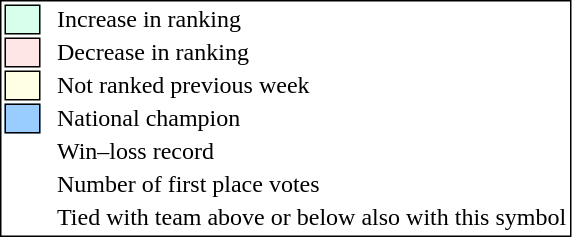<table style="border:1px solid black;">
<tr>
<td style="background:#D8FFEB; width:20px; border:1px solid black;"></td>
<td> </td>
<td>Increase in ranking</td>
</tr>
<tr>
<td style="background:#FFE6E6; width:20px; border:1px solid black;"></td>
<td> </td>
<td>Decrease in ranking</td>
</tr>
<tr>
<td style="background:#FFFFE6; width:20px; border:1px solid black;"></td>
<td> </td>
<td>Not ranked previous week</td>
</tr>
<tr>
<td style="background:#9cf; width:20px; border:1px solid black;"></td>
<td> </td>
<td>National champion</td>
</tr>
<tr>
<td></td>
<td> </td>
<td>Win–loss record</td>
</tr>
<tr>
<td></td>
<td> </td>
<td>Number of first place votes</td>
</tr>
<tr>
<td></td>
<td></td>
<td>Tied with team above or below also with this symbol</td>
</tr>
</table>
